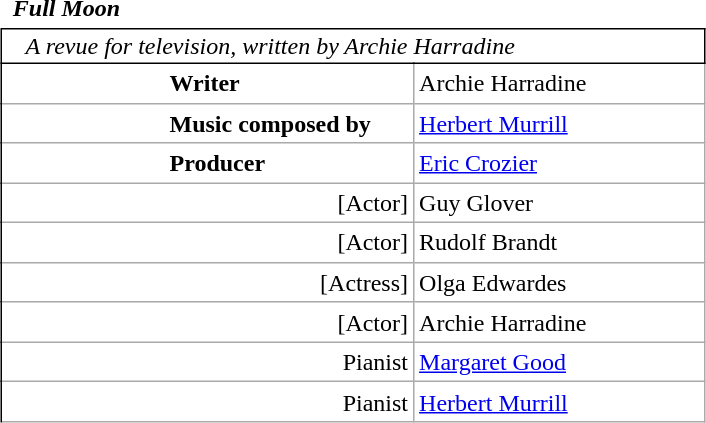<table class="wikitable mw-collapsible mw-collapsed" style="vertical-align:top;margin:auto 2em;line-height:1.2;max-width:33em;background-color:inherit;border:none;">
<tr>
<td class=unsortable style="border:hidden;line-height:1.67;margin-left:-1em;text-align:center;padding-left:0.5em;min-width:1.0em;"></td>
<td class=unsortable style="border-style:none;padding-left:0.5em;text-align:left;min-width:16.5em;font-weight:700;font-style:italic;">Full Moon</td>
<td class=unsortable style="border:none;text-align:right;font-weight:normal; font-size:95%; min-width:8.5em;padding-right:0.2em;"></td>
<td class=unsortable style="border:none;min-width:3.5em;padding-left:0;"></td>
<td class=unsortable style="border:hidden;min-width:3.5em;font-size:95%;"></td>
</tr>
<tr>
<td rowspan=100 style="border:none thin;border-right-style :solid;"></td>
<td colspan=3 style="text-align:left;padding:0.1em 1em;font-style:italic;border: solid thin;">A revue for television, written by Archie Harradine</td>
</tr>
<tr>
<td style="text-align:left;padding-left:7.0em;font-weight:bold;">Writer</td>
<td colspan=2>Archie Harradine</td>
</tr>
<tr>
<td style="text-align:left;padding-left:7.0em;font-weight:bold;">Music composed by</td>
<td colspan=2><a href='#'>Herbert Murrill</a></td>
</tr>
<tr>
<td style="text-align:left;padding-left:7.0em;font-weight:bold;">Producer</td>
<td colspan=2><a href='#'>Eric Crozier</a></td>
</tr>
<tr>
<td style="text-align:right;">[Actor]</td>
<td colspan=2>Guy Glover</td>
</tr>
<tr>
<td style="text-align:right;">[Actor]</td>
<td colspan=2>Rudolf Brandt</td>
</tr>
<tr>
<td style="text-align:right;">[Actress]</td>
<td colspan=2>Olga Edwardes</td>
</tr>
<tr>
<td style="text-align:right;">[Actor]</td>
<td colspan=2>Archie Harradine</td>
</tr>
<tr>
<td style="text-align:right;">Pianist</td>
<td colspan=2><a href='#'>Margaret Good</a></td>
</tr>
<tr>
<td style="text-align:right;">Pianist</td>
<td colspan=2><a href='#'>Herbert Murrill</a></td>
</tr>
</table>
